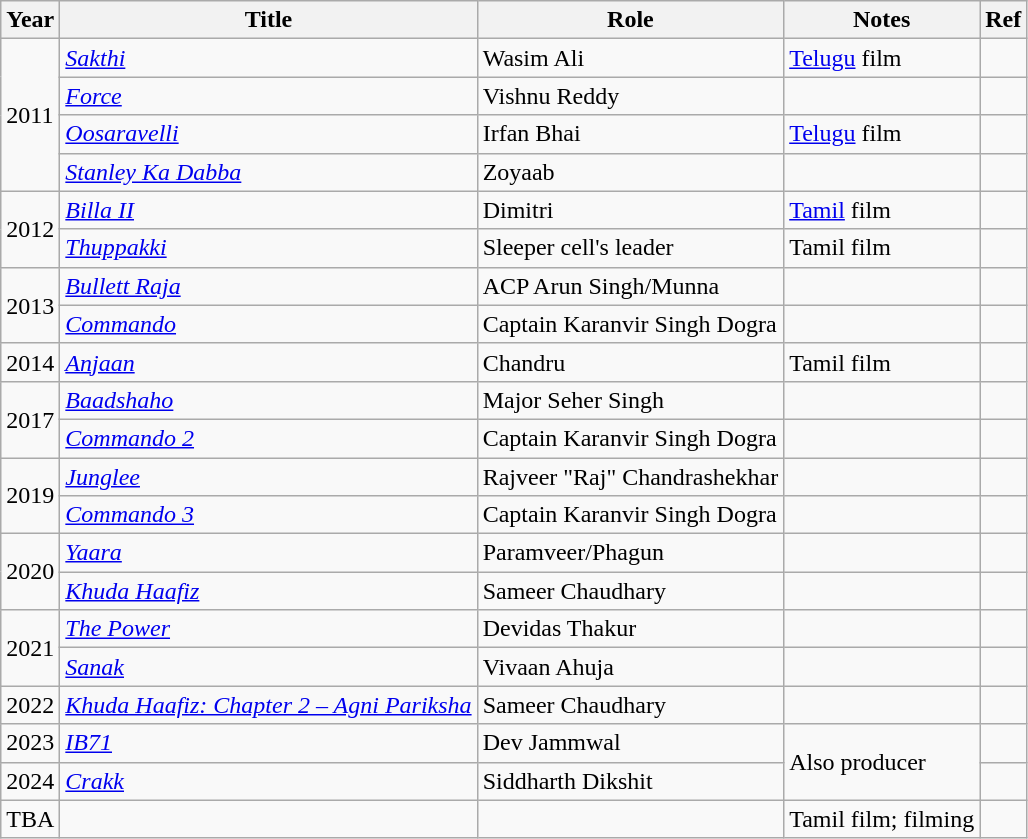<table class="sortable wikitable">
<tr>
<th>Year</th>
<th>Title</th>
<th>Role</th>
<th>Notes</th>
<th>Ref</th>
</tr>
<tr>
<td rowspan="4">2011</td>
<td><a href='#'><em>Sakthi</em></a></td>
<td>Wasim Ali</td>
<td><a href='#'>Telugu</a> film</td>
<td></td>
</tr>
<tr>
<td><em><a href='#'>Force</a></em></td>
<td>Vishnu Reddy</td>
<td></td>
<td></td>
</tr>
<tr>
<td><em><a href='#'>Oosaravelli</a></em></td>
<td>Irfan Bhai</td>
<td><a href='#'>Telugu</a> film</td>
<td></td>
</tr>
<tr>
<td><em><a href='#'>Stanley Ka Dabba</a></em></td>
<td>Zoyaab</td>
<td></td>
<td></td>
</tr>
<tr>
<td rowspan ="2">2012</td>
<td><em><a href='#'>Billa II</a></em></td>
<td>Dimitri</td>
<td><a href='#'>Tamil</a> film</td>
<td></td>
</tr>
<tr>
<td><em><a href='#'>Thuppakki</a></em></td>
<td>Sleeper cell's leader</td>
<td>Tamil film</td>
<td></td>
</tr>
<tr>
<td rowspan="2">2013</td>
<td><em><a href='#'>Bullett Raja</a></em></td>
<td>ACP Arun Singh/Munna</td>
<td></td>
<td></td>
</tr>
<tr>
<td><em><a href='#'>Commando</a></em></td>
<td>Captain Karanvir Singh Dogra</td>
<td></td>
<td></td>
</tr>
<tr>
<td>2014</td>
<td><em><a href='#'>Anjaan</a></em></td>
<td>Chandru</td>
<td>Tamil film</td>
<td></td>
</tr>
<tr>
<td rowspan = "2">2017</td>
<td><em><a href='#'>Baadshaho</a></em></td>
<td>Major Seher Singh</td>
<td></td>
<td></td>
</tr>
<tr>
<td><em><a href='#'>Commando 2</a></em></td>
<td>Captain Karanvir Singh Dogra</td>
<td></td>
<td></td>
</tr>
<tr>
<td rowspan = "2">2019</td>
<td><em><a href='#'>Junglee</a></em></td>
<td>Rajveer "Raj" Chandrashekhar</td>
<td></td>
<td></td>
</tr>
<tr>
<td><em><a href='#'>Commando 3</a></em></td>
<td>Captain Karanvir Singh Dogra</td>
<td></td>
<td></td>
</tr>
<tr>
<td rowspan = "2">2020</td>
<td><em><a href='#'>Yaara</a></em></td>
<td>Paramveer/Phagun</td>
<td></td>
<td></td>
</tr>
<tr>
<td><em><a href='#'>Khuda Haafiz</a></em></td>
<td>Sameer Chaudhary</td>
<td></td>
<td></td>
</tr>
<tr>
<td rowspan="2">2021</td>
<td><em><a href='#'>The Power</a></em></td>
<td>Devidas Thakur</td>
<td></td>
<td></td>
</tr>
<tr>
<td><em><a href='#'>Sanak</a></em></td>
<td>Vivaan Ahuja</td>
<td></td>
<td></td>
</tr>
<tr>
<td>2022</td>
<td><em><a href='#'>Khuda Haafiz: Chapter 2 – Agni Pariksha</a></em></td>
<td>Sameer Chaudhary</td>
<td></td>
<td></td>
</tr>
<tr>
<td>2023</td>
<td><em><a href='#'>IB71</a></em></td>
<td>Dev Jammwal</td>
<td rowspan="2">Also producer</td>
<td></td>
</tr>
<tr>
<td>2024</td>
<td><em><a href='#'>Crakk</a></em></td>
<td>Siddharth Dikshit</td>
<td></td>
</tr>
<tr>
<td>TBA</td>
<td></td>
<td></td>
<td>Tamil film; filming</td>
<td></td>
</tr>
</table>
